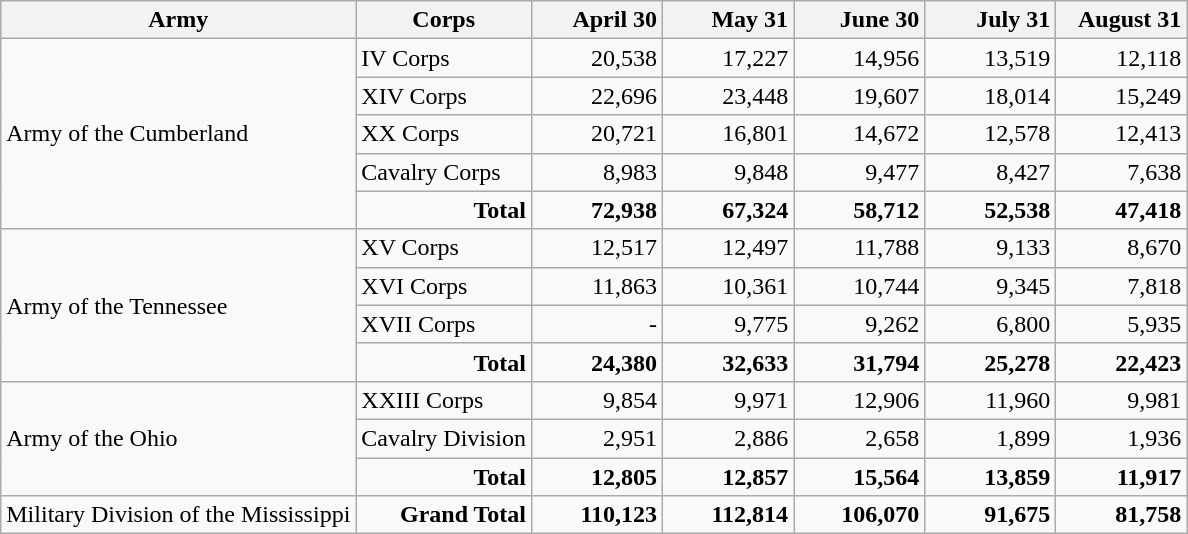<table class="wikitable">
<tr>
<th>Army</th>
<th>Corps</th>
<th width=80px; style="text-align: right;">April 30</th>
<th width=80px; style="text-align: right;">May 31</th>
<th width=80px; style="text-align: right;">June 30</th>
<th width=80px; style="text-align: right;">July 31</th>
<th width=80px; style="text-align: right;">August 31</th>
</tr>
<tr>
<td rowspan="5">Army of the Cumberland</td>
<td>IV Corps</td>
<td style="text-align: right;">20,538</td>
<td style="text-align: right;">17,227</td>
<td style="text-align: right;">14,956</td>
<td style="text-align: right;">13,519</td>
<td style="text-align: right;">12,118</td>
</tr>
<tr>
<td>XIV Corps</td>
<td style="text-align: right;">22,696</td>
<td style="text-align: right;">23,448</td>
<td style="text-align: right;">19,607</td>
<td style="text-align: right;">18,014</td>
<td style="text-align: right;">15,249</td>
</tr>
<tr>
<td>XX Corps</td>
<td style="text-align: right;">20,721</td>
<td style="text-align: right;">16,801</td>
<td style="text-align: right;">14,672</td>
<td style="text-align: right;">12,578</td>
<td style="text-align: right;">12,413</td>
</tr>
<tr>
<td>Cavalry Corps</td>
<td style="text-align: right;">8,983</td>
<td style="text-align: right;">9,848</td>
<td style="text-align: right;">9,477</td>
<td style="text-align: right;">8,427</td>
<td style="text-align: right;">7,638</td>
</tr>
<tr>
<td style="text-align: right; font-weight: bold;">Total</td>
<td style="text-align: right; font-weight: bold;">72,938</td>
<td style="text-align: right; font-weight: bold;">67,324</td>
<td style="text-align: right; font-weight: bold;">58,712</td>
<td style="text-align: right; font-weight: bold;">52,538</td>
<td style="text-align: right; font-weight: bold;">47,418</td>
</tr>
<tr>
<td rowspan="4">Army of the Tennessee</td>
<td>XV Corps</td>
<td style="text-align: right;">12,517</td>
<td style="text-align: right;">12,497</td>
<td style="text-align: right;">11,788</td>
<td style="text-align: right;">9,133</td>
<td style="text-align: right;">8,670</td>
</tr>
<tr>
<td>XVI Corps</td>
<td style="text-align: right;">11,863</td>
<td style="text-align: right;">10,361</td>
<td style="text-align: right;">10,744</td>
<td style="text-align: right;">9,345</td>
<td style="text-align: right;">7,818</td>
</tr>
<tr>
<td>XVII Corps</td>
<td style="text-align: right;">- </td>
<td style="text-align: right;">9,775</td>
<td style="text-align: right;">9,262</td>
<td style="text-align: right;">6,800</td>
<td style="text-align: right;">5,935</td>
</tr>
<tr>
<td style="text-align: right; font-weight: bold;">Total</td>
<td style="text-align: right; font-weight: bold;">24,380</td>
<td style="text-align: right; font-weight: bold;">32,633</td>
<td style="text-align: right; font-weight: bold;">31,794</td>
<td style="text-align: right; font-weight: bold;">25,278</td>
<td style="text-align: right; font-weight: bold;">22,423</td>
</tr>
<tr>
<td rowspan="3">Army of the Ohio</td>
<td>XXIII Corps</td>
<td style="text-align: right;">9,854</td>
<td style="text-align: right;">9,971</td>
<td style="text-align: right;">12,906</td>
<td style="text-align: right;">11,960</td>
<td style="text-align: right;">9,981</td>
</tr>
<tr>
<td>Cavalry Division</td>
<td style="text-align: right;">2,951</td>
<td style="text-align: right;">2,886</td>
<td style="text-align: right;">2,658</td>
<td style="text-align: right;">1,899</td>
<td style="text-align: right;">1,936</td>
</tr>
<tr>
<td style="text-align: right; font-weight: bold;">Total</td>
<td style="text-align: right; font-weight: bold;">12,805</td>
<td style="text-align: right; font-weight: bold;">12,857</td>
<td style="text-align: right; font-weight: bold;">15,564</td>
<td style="text-align: right; font-weight: bold;">13,859</td>
<td style="text-align: right; font-weight: bold;">11,917</td>
</tr>
<tr>
<td>Military Division of the Mississippi</td>
<td style="text-align: right; font-weight: bold;">Grand Total</td>
<td style="text-align: right; font-weight: bold;">110,123</td>
<td style="text-align: right; font-weight: bold;">112,814</td>
<td style="text-align: right; font-weight: bold;">106,070</td>
<td style="text-align: right; font-weight: bold;">91,675</td>
<td style="text-align: right; font-weight: bold;">81,758</td>
</tr>
</table>
